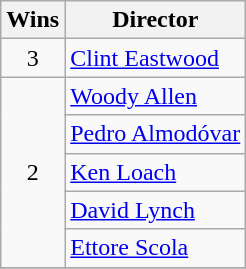<table class="wikitable sortable">
<tr>
<th>Wins</th>
<th>Director</th>
</tr>
<tr>
<td rowspan="1" style="text-align:center">3</td>
<td> <a href='#'>Clint Eastwood</a></td>
</tr>
<tr>
<td rowspan="5" style="text-align:center">2</td>
<td> <a href='#'>Woody Allen</a></td>
</tr>
<tr>
<td> <a href='#'>Pedro Almodóvar</a></td>
</tr>
<tr>
<td> <a href='#'>Ken Loach</a></td>
</tr>
<tr>
<td> <a href='#'>David Lynch</a></td>
</tr>
<tr>
<td> <a href='#'>Ettore Scola</a></td>
</tr>
<tr>
</tr>
</table>
